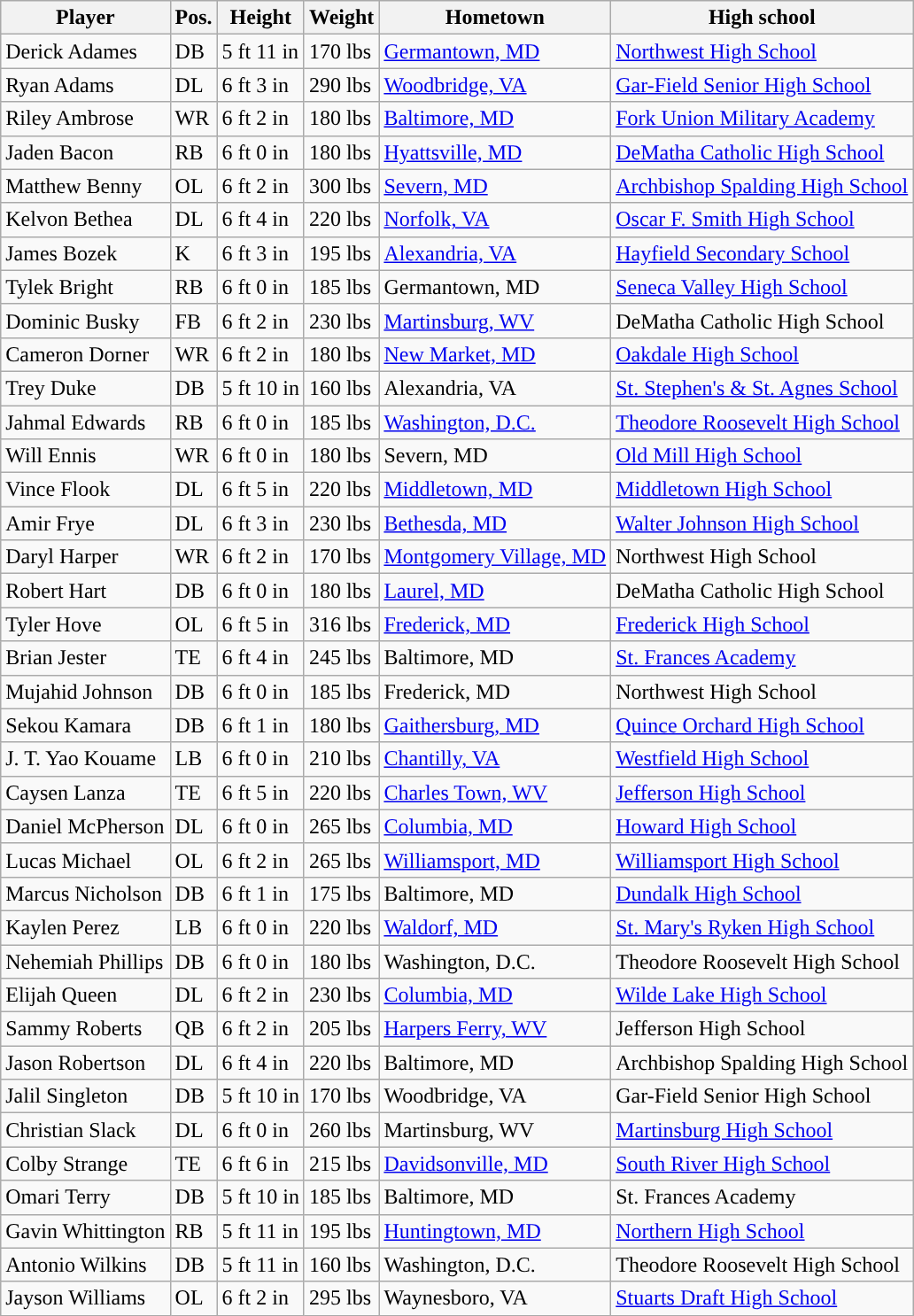<table class="wikitable sortable">
<tr>
<th style="text-align:center; ">Player</th>
<th style="text-align:center; ">Pos.</th>
<th style="text-align:center; ">Height</th>
<th style="text-align:center; ">Weight</th>
<th style="text-align:center; ">Hometown</th>
<th style="text-align:center; ">High school</th>
</tr>
<tr>
<td>Derick Adames</td>
<td>DB</td>
<td>5 ft 11 in</td>
<td>170 lbs</td>
<td><a href='#'>Germantown, MD</a></td>
<td><a href='#'>Northwest High School</a></td>
</tr>
<tr>
<td>Ryan Adams</td>
<td>DL</td>
<td>6 ft 3 in</td>
<td>290 lbs</td>
<td><a href='#'>Woodbridge, VA</a></td>
<td><a href='#'>Gar-Field Senior High School</a></td>
</tr>
<tr>
<td>Riley Ambrose</td>
<td>WR</td>
<td>6 ft 2 in</td>
<td>180 lbs</td>
<td><a href='#'>Baltimore, MD</a></td>
<td><a href='#'>Fork Union Military Academy</a></td>
</tr>
<tr>
<td>Jaden Bacon</td>
<td>RB</td>
<td>6 ft 0 in</td>
<td>180 lbs</td>
<td><a href='#'>Hyattsville, MD</a></td>
<td><a href='#'>DeMatha Catholic High School</a></td>
</tr>
<tr>
<td>Matthew Benny</td>
<td>OL</td>
<td>6 ft 2 in</td>
<td>300 lbs</td>
<td><a href='#'>Severn, MD</a></td>
<td><a href='#'>Archbishop Spalding High School</a></td>
</tr>
<tr>
<td>Kelvon Bethea</td>
<td>DL</td>
<td>6 ft 4 in</td>
<td>220 lbs</td>
<td><a href='#'>Norfolk, VA</a></td>
<td><a href='#'>Oscar F. Smith High School</a></td>
</tr>
<tr>
<td>James Bozek</td>
<td>K</td>
<td>6 ft 3 in</td>
<td>195 lbs</td>
<td><a href='#'>Alexandria, VA</a></td>
<td><a href='#'>Hayfield Secondary School</a></td>
</tr>
<tr>
<td>Tylek Bright</td>
<td>RB</td>
<td>6 ft 0 in</td>
<td>185 lbs</td>
<td>Germantown, MD</td>
<td><a href='#'>Seneca Valley High School</a></td>
</tr>
<tr>
<td>Dominic Busky</td>
<td>FB</td>
<td>6 ft 2 in</td>
<td>230 lbs</td>
<td><a href='#'>Martinsburg, WV</a></td>
<td>DeMatha Catholic High School</td>
</tr>
<tr>
<td>Cameron Dorner</td>
<td>WR</td>
<td>6 ft 2 in</td>
<td>180 lbs</td>
<td><a href='#'>New Market, MD</a></td>
<td><a href='#'>Oakdale High School</a></td>
</tr>
<tr>
<td>Trey Duke</td>
<td>DB</td>
<td>5 ft 10 in</td>
<td>160 lbs</td>
<td>Alexandria, VA</td>
<td><a href='#'>St. Stephen's & St. Agnes School</a></td>
</tr>
<tr>
<td>Jahmal Edwards</td>
<td>RB</td>
<td>6 ft 0 in</td>
<td>185 lbs</td>
<td><a href='#'>Washington, D.C.</a></td>
<td><a href='#'>Theodore Roosevelt High School</a></td>
</tr>
<tr>
<td>Will Ennis</td>
<td>WR</td>
<td>6 ft 0 in</td>
<td>180 lbs</td>
<td>Severn, MD</td>
<td><a href='#'>Old Mill High School</a></td>
</tr>
<tr>
<td>Vince Flook</td>
<td>DL</td>
<td>6 ft 5 in</td>
<td>220 lbs</td>
<td><a href='#'>Middletown, MD</a></td>
<td><a href='#'>Middletown High School</a></td>
</tr>
<tr>
<td>Amir Frye</td>
<td>DL</td>
<td>6 ft 3 in</td>
<td>230 lbs</td>
<td><a href='#'>Bethesda, MD</a></td>
<td><a href='#'>Walter Johnson High School</a></td>
</tr>
<tr>
<td>Daryl Harper</td>
<td>WR</td>
<td>6 ft 2 in</td>
<td>170 lbs</td>
<td><a href='#'>Montgomery Village, MD</a></td>
<td>Northwest High School</td>
</tr>
<tr>
<td>Robert Hart</td>
<td>DB</td>
<td>6 ft 0 in</td>
<td>180 lbs</td>
<td><a href='#'>Laurel, MD</a></td>
<td>DeMatha Catholic High School</td>
</tr>
<tr>
<td>Tyler Hove</td>
<td>OL</td>
<td>6 ft 5 in</td>
<td>316 lbs</td>
<td><a href='#'>Frederick, MD</a></td>
<td><a href='#'>Frederick High School</a></td>
</tr>
<tr>
<td>Brian Jester</td>
<td>TE</td>
<td>6 ft 4 in</td>
<td>245 lbs</td>
<td>Baltimore, MD</td>
<td><a href='#'>St. Frances Academy</a></td>
</tr>
<tr>
<td>Mujahid Johnson</td>
<td>DB</td>
<td>6 ft 0 in</td>
<td>185 lbs</td>
<td>Frederick, MD</td>
<td>Northwest High School</td>
</tr>
<tr>
<td>Sekou  Kamara</td>
<td>DB</td>
<td>6 ft 1 in</td>
<td>180 lbs</td>
<td><a href='#'>Gaithersburg, MD</a></td>
<td><a href='#'>Quince Orchard High School</a></td>
</tr>
<tr>
<td>J. T. Yao Kouame</td>
<td>LB</td>
<td>6 ft 0 in</td>
<td>210 lbs</td>
<td><a href='#'>Chantilly, VA</a></td>
<td><a href='#'>Westfield High School</a></td>
</tr>
<tr>
<td>Caysen Lanza</td>
<td>TE</td>
<td>6 ft 5 in</td>
<td>220 lbs</td>
<td><a href='#'>Charles Town, WV</a></td>
<td><a href='#'>Jefferson High School</a></td>
</tr>
<tr>
<td>Daniel McPherson</td>
<td>DL</td>
<td>6 ft 0 in</td>
<td>265 lbs</td>
<td><a href='#'>Columbia, MD</a></td>
<td><a href='#'>Howard High School</a></td>
</tr>
<tr>
<td>Lucas  Michael</td>
<td>OL</td>
<td>6 ft 2 in</td>
<td>265 lbs</td>
<td><a href='#'>Williamsport, MD</a></td>
<td><a href='#'>Williamsport High School</a></td>
</tr>
<tr>
<td>Marcus Nicholson</td>
<td>DB</td>
<td>6 ft 1 in</td>
<td>175 lbs</td>
<td>Baltimore, MD</td>
<td><a href='#'>Dundalk High School</a></td>
</tr>
<tr>
<td>Kaylen Perez</td>
<td>LB</td>
<td>6 ft 0 in</td>
<td>220 lbs</td>
<td><a href='#'>Waldorf, MD</a></td>
<td><a href='#'>St. Mary's Ryken High School</a></td>
</tr>
<tr>
<td>Nehemiah Phillips</td>
<td>DB</td>
<td>6 ft 0 in</td>
<td>180 lbs</td>
<td>Washington, D.C.</td>
<td>Theodore Roosevelt High School</td>
</tr>
<tr>
<td>Elijah Queen</td>
<td>DL</td>
<td>6 ft 2 in</td>
<td>230 lbs</td>
<td><a href='#'>Columbia, MD</a></td>
<td><a href='#'>Wilde Lake High School</a></td>
</tr>
<tr>
<td>Sammy Roberts</td>
<td>QB</td>
<td>6 ft 2 in</td>
<td>205 lbs</td>
<td><a href='#'>Harpers Ferry, WV</a></td>
<td>Jefferson High School</td>
</tr>
<tr>
<td>Jason Robertson</td>
<td>DL</td>
<td>6 ft 4 in</td>
<td>220 lbs</td>
<td>Baltimore, MD</td>
<td>Archbishop Spalding High School</td>
</tr>
<tr>
<td>Jalil Singleton</td>
<td>DB</td>
<td>5 ft 10 in</td>
<td>170 lbs</td>
<td>Woodbridge, VA</td>
<td>Gar-Field Senior High School</td>
</tr>
<tr>
<td>Christian Slack</td>
<td>DL</td>
<td>6 ft 0 in</td>
<td>260 lbs</td>
<td>Martinsburg, WV</td>
<td><a href='#'>Martinsburg High School</a></td>
</tr>
<tr>
<td>Colby Strange</td>
<td>TE</td>
<td>6 ft 6 in</td>
<td>215 lbs</td>
<td><a href='#'>Davidsonville, MD</a></td>
<td><a href='#'>South River High School</a></td>
</tr>
<tr>
<td>Omari Terry</td>
<td>DB</td>
<td>5 ft 10 in</td>
<td>185 lbs</td>
<td>Baltimore, MD</td>
<td>St. Frances Academy</td>
</tr>
<tr>
<td>Gavin  Whittington</td>
<td>RB</td>
<td>5 ft 11 in</td>
<td>195 lbs</td>
<td><a href='#'>Huntingtown, MD</a></td>
<td><a href='#'>Northern High School</a></td>
</tr>
<tr>
<td>Antonio Wilkins</td>
<td>DB</td>
<td>5 ft 11 in</td>
<td>160 lbs</td>
<td>Washington, D.C.</td>
<td>Theodore Roosevelt High School</td>
</tr>
<tr>
<td>Jayson Williams</td>
<td>OL</td>
<td>6 ft 2 in</td>
<td>295 lbs</td>
<td>Waynesboro, VA</td>
<td><a href='#'>Stuarts Draft High School</a></td>
</tr>
</table>
